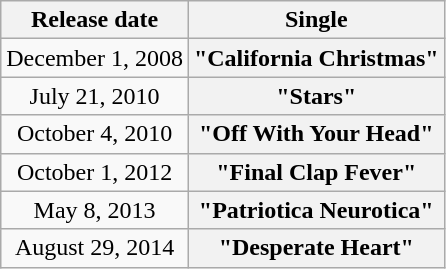<table class="wikitable plainrowheaders" style="text-align:center;">
<tr>
<th scope="col">Release date</th>
<th scope="col">Single</th>
</tr>
<tr>
<td>December 1, 2008</td>
<th scope="row">"California Christmas"</th>
</tr>
<tr>
<td>July 21, 2010</td>
<th scope="row">"Stars"</th>
</tr>
<tr>
<td>October 4, 2010</td>
<th scope="row">"Off With Your Head"</th>
</tr>
<tr>
<td>October 1, 2012</td>
<th scope="row">"Final Clap Fever"</th>
</tr>
<tr>
<td>May 8, 2013</td>
<th scope="row">"Patriotica Neurotica"</th>
</tr>
<tr>
<td>August 29, 2014</td>
<th scope="row">"Desperate Heart"</th>
</tr>
</table>
